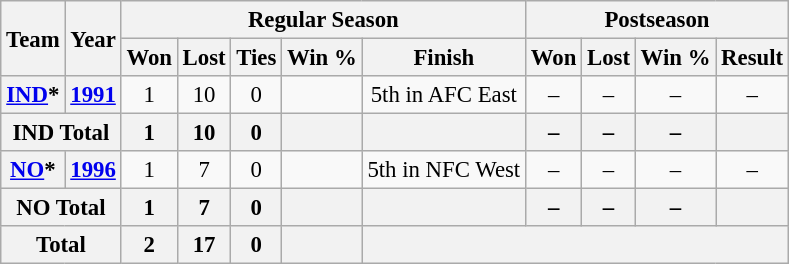<table class="wikitable" style="font-size: 95%; text-align:center;">
<tr>
<th rowspan="2">Team</th>
<th rowspan="2">Year</th>
<th colspan="5">Regular Season</th>
<th colspan="4">Postseason</th>
</tr>
<tr>
<th>Won</th>
<th>Lost</th>
<th>Ties</th>
<th>Win %</th>
<th>Finish</th>
<th>Won</th>
<th>Lost</th>
<th>Win %</th>
<th>Result</th>
</tr>
<tr>
<th><a href='#'>IND</a>*</th>
<th><a href='#'>1991</a></th>
<td>1</td>
<td>10</td>
<td>0</td>
<td></td>
<td>5th in AFC East</td>
<td>–</td>
<td>–</td>
<td>–</td>
<td>–</td>
</tr>
<tr>
<th colspan="2">IND Total</th>
<th>1</th>
<th>10</th>
<th>0</th>
<th></th>
<th></th>
<th>–</th>
<th>–</th>
<th>–</th>
<th></th>
</tr>
<tr>
<th><a href='#'>NO</a>*</th>
<th><a href='#'>1996</a></th>
<td>1</td>
<td>7</td>
<td>0</td>
<td></td>
<td>5th in NFC West</td>
<td>–</td>
<td>–</td>
<td>–</td>
<td>–</td>
</tr>
<tr>
<th colspan="2">NO Total</th>
<th>1</th>
<th>7</th>
<th>0</th>
<th></th>
<th></th>
<th>–</th>
<th>–</th>
<th>–</th>
<th></th>
</tr>
<tr>
<th colspan="2">Total</th>
<th>2</th>
<th>17</th>
<th>0</th>
<th></th>
<th colspan="5"></th>
</tr>
</table>
